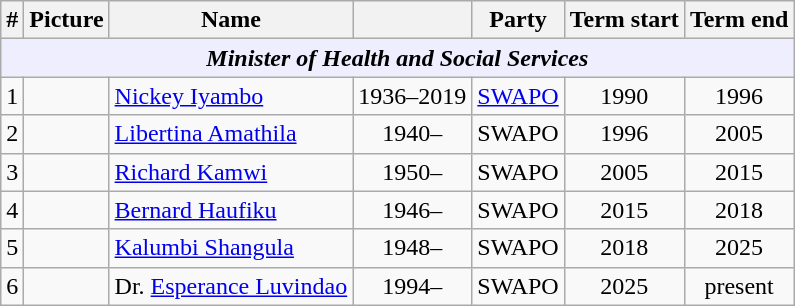<table class="wikitable" style="text-align:center;">
<tr>
<th>#</th>
<th>Picture</th>
<th>Name</th>
<th></th>
<th>Party</th>
<th>Term start</th>
<th>Term end</th>
</tr>
<tr>
<th style="background:#EEEEFF" align="center" colspan="8"><em>Minister of Health and Social Services</em></th>
</tr>
<tr>
<td>1</td>
<td></td>
<td style="text-align:left;"><a href='#'>Nickey Iyambo</a></td>
<td>1936–2019</td>
<td><a href='#'>SWAPO</a></td>
<td>1990</td>
<td>1996</td>
</tr>
<tr>
<td>2</td>
<td></td>
<td style="text-align:left;"><a href='#'>Libertina Amathila</a></td>
<td>1940–</td>
<td>SWAPO</td>
<td>1996</td>
<td>2005</td>
</tr>
<tr>
<td>3</td>
<td></td>
<td style="text-align:left;"><a href='#'>Richard Kamwi</a></td>
<td>1950–</td>
<td>SWAPO</td>
<td>2005</td>
<td>2015</td>
</tr>
<tr>
<td>4</td>
<td></td>
<td style="text-align:left;"><a href='#'>Bernard Haufiku</a></td>
<td>1946–</td>
<td>SWAPO</td>
<td>2015</td>
<td>2018</td>
</tr>
<tr>
<td>5</td>
<td></td>
<td style="text-align:left;"><a href='#'>Kalumbi Shangula</a></td>
<td>1948–</td>
<td>SWAPO</td>
<td>2018</td>
<td>2025</td>
</tr>
<tr>
<td>6</td>
<td></td>
<td style="text-align:left;">Dr. <a href='#'>Esperance Luvindao</a></td>
<td>1994–</td>
<td>SWAPO</td>
<td>2025</td>
<td>present</td>
</tr>
</table>
